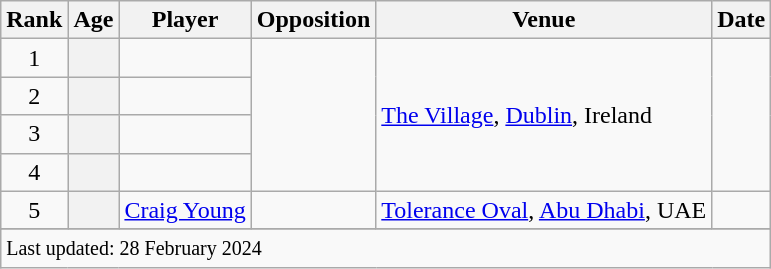<table class="wikitable plainrowheaders sortable">
<tr>
<th scope=col>Rank</th>
<th scope=col>Age</th>
<th scope=col>Player</th>
<th scope=col>Opposition</th>
<th scope=col>Venue</th>
<th scope=col>Date</th>
</tr>
<tr>
<td align=center>1</td>
<th scope=row style=text-align:center;></th>
<td></td>
<td rowspan=4></td>
<td rowspan=4><a href='#'>The Village</a>, <a href='#'>Dublin</a>, Ireland</td>
<td rowspan=4></td>
</tr>
<tr>
<td align=center>2</td>
<th scope=row style=text-align:center;></th>
<td></td>
</tr>
<tr>
<td align=center>3</td>
<th scope=row style=text-align:center;></th>
<td></td>
</tr>
<tr>
<td align=center>4</td>
<th scope=row style=text-align:center;></th>
<td></td>
</tr>
<tr>
<td align=center>5</td>
<th scope=row style=text-align:center;></th>
<td><a href='#'>Craig Young</a></td>
<td></td>
<td><a href='#'>Tolerance Oval</a>, <a href='#'>Abu Dhabi</a>, UAE</td>
<td></td>
</tr>
<tr>
</tr>
<tr class=sortbottom>
<td colspan=7><small>Last updated: 28 February 2024</small></td>
</tr>
</table>
